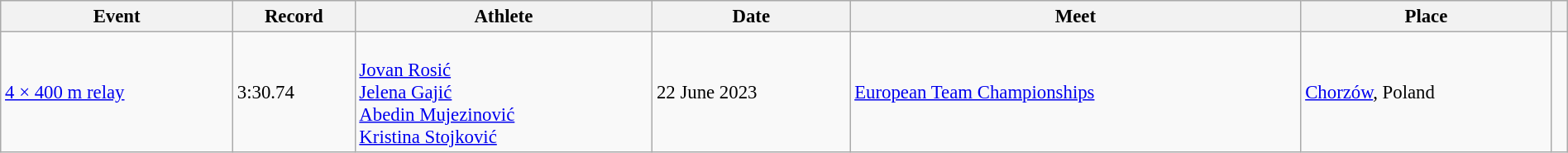<table class="wikitable" style="font-size:95%; width: 100%;">
<tr>
<th>Event</th>
<th>Record</th>
<th>Athlete</th>
<th>Date</th>
<th>Meet</th>
<th>Place</th>
<th></th>
</tr>
<tr>
<td><a href='#'>4 × 400 m relay</a></td>
<td>3:30.74</td>
<td><br><a href='#'>Jovan Rosić</a><br><a href='#'>Jelena Gajić</a><br><a href='#'>Abedin Mujezinović</a><br><a href='#'>Kristina Stojković</a></td>
<td>22 June 2023</td>
<td><a href='#'>European Team Championships</a></td>
<td><a href='#'>Chorzów</a>, Poland</td>
<td></td>
</tr>
</table>
